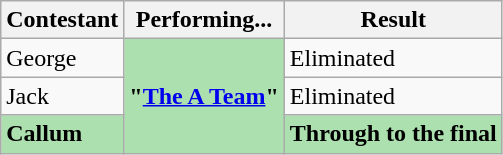<table class="wikitable">
<tr>
<th>Contestant</th>
<th>Performing...</th>
<th>Result</th>
</tr>
<tr>
<td>George</td>
<td style="background:#ACE1AF;"rowspan="3"><strong>"<a href='#'>The A Team</a>"</strong></td>
<td>Eliminated</td>
</tr>
<tr>
<td>Jack</td>
<td>Eliminated</td>
</tr>
<tr>
<td style="background:#ACE1AF;"><strong>Callum</strong></td>
<td style="background:#ACE1AF;"><strong>Through to the final</strong></td>
</tr>
</table>
